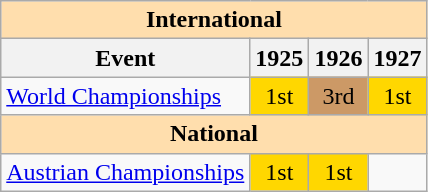<table class="wikitable" style="text-align:center">
<tr>
<th style="background-color: #ffdead; " colspan=4 align=center>International</th>
</tr>
<tr>
<th>Event</th>
<th>1925</th>
<th>1926</th>
<th>1927</th>
</tr>
<tr>
<td align=left><a href='#'>World Championships</a></td>
<td bgcolor=gold>1st</td>
<td bgcolor=cc9966>3rd</td>
<td bgcolor=gold>1st</td>
</tr>
<tr>
<th style="background-color: #ffdead; " colspan=4 align=center>National</th>
</tr>
<tr>
<td align=left><a href='#'>Austrian Championships</a></td>
<td bgcolor=gold>1st</td>
<td bgcolor=gold>1st</td>
<td></td>
</tr>
</table>
